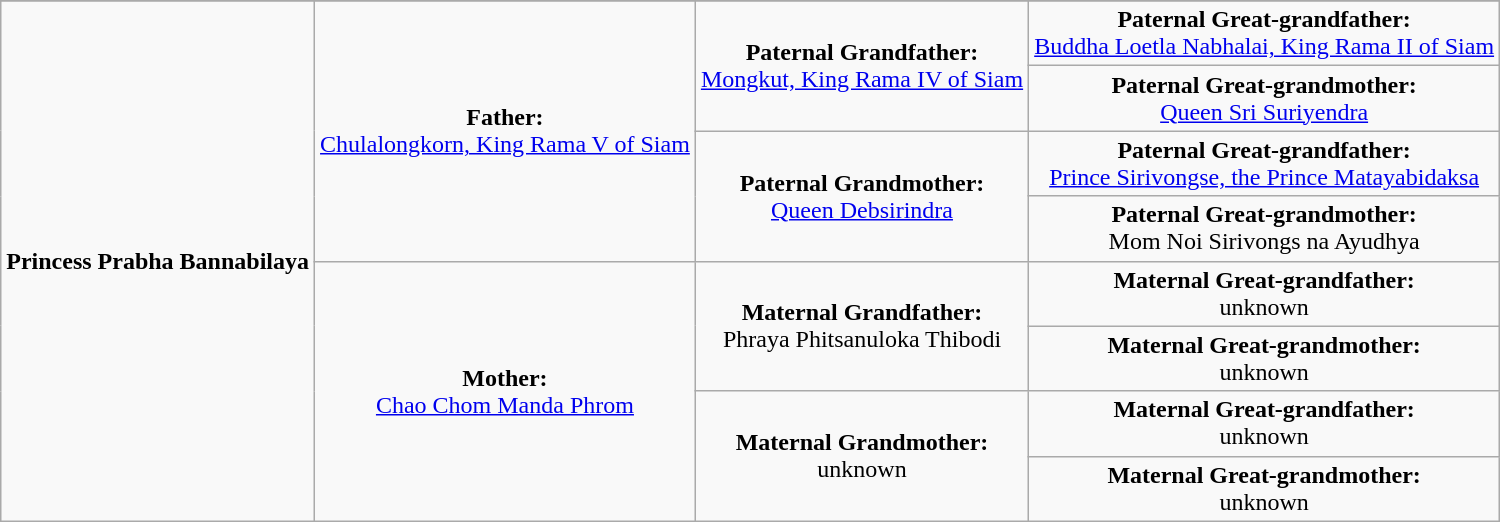<table class="wikitable">
<tr>
</tr>
<tr>
<td rowspan="8" align="center"><strong>Princess Prabha Bannabilaya</strong></td>
<td rowspan="4" align="center"><strong>Father:</strong><br><a href='#'>Chulalongkorn, King Rama V of Siam</a></td>
<td rowspan="2" align="center"><strong>Paternal Grandfather:</strong><br><a href='#'>Mongkut, King Rama IV of Siam</a></td>
<td align = "center"><strong>Paternal Great-grandfather:</strong><br><a href='#'>Buddha Loetla Nabhalai, King Rama II of Siam</a></td>
</tr>
<tr>
<td align = "center"><strong>Paternal Great-grandmother:</strong><br><a href='#'>Queen Sri Suriyendra</a></td>
</tr>
<tr>
<td rowspan="2" align="center"><strong>Paternal Grandmother:</strong><br><a href='#'>Queen Debsirindra</a></td>
<td align = "center"><strong>Paternal Great-grandfather:</strong><br><a href='#'>Prince Sirivongse, the Prince Matayabidaksa</a></td>
</tr>
<tr>
<td align = "center"><strong>Paternal Great-grandmother:</strong><br>Mom Noi Sirivongs na Ayudhya</td>
</tr>
<tr>
<td rowspan="4" align="center"><strong>Mother:</strong><br><a href='#'>Chao Chom Manda Phrom</a></td>
<td rowspan="2" align="center"><strong>Maternal Grandfather:</strong><br>Phraya Phitsanuloka Thibodi</td>
<td align = "center"><strong>Maternal Great-grandfather:</strong><br>unknown</td>
</tr>
<tr>
<td align = "center"><strong>Maternal Great-grandmother:</strong><br>unknown</td>
</tr>
<tr>
<td rowspan="2" align="center"><strong>Maternal Grandmother:</strong><br>unknown</td>
<td align = "center"><strong>Maternal Great-grandfather:</strong><br>unknown</td>
</tr>
<tr>
<td align = "center"><strong>Maternal Great-grandmother:</strong><br>unknown</td>
</tr>
</table>
